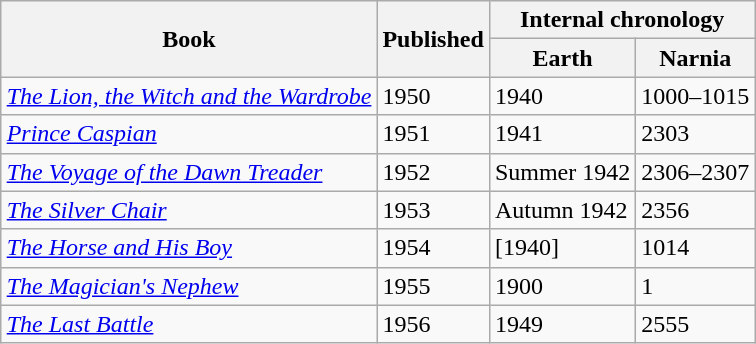<table class="wikitable sortable" style="margin:auto;">
<tr>
<th rowspan=2 data-sort-type=text>Book</th>
<th rowspan=2 data-sort-type=number>Published</th>
<th colspan=2>Internal chronology</th>
</tr>
<tr>
<th data-sort-type=number>Earth</th>
<th data-sort-type=number>Narnia</th>
</tr>
<tr>
<td data-sort-value="Lion"><em><a href='#'>The Lion, the Witch and the Wardrobe</a></em></td>
<td>1950</td>
<td>1940</td>
<td>1000–1015</td>
</tr>
<tr>
<td data-sort-value="Voyage"><em><a href='#'>Prince Caspian</a></em></td>
<td>1951</td>
<td>1941</td>
<td>2303</td>
</tr>
<tr>
<td data-sort-value="Voyage"><em><a href='#'>The Voyage of the Dawn Treader</a></em></td>
<td>1952</td>
<td data-sort-value=1942.1>Summer 1942</td>
<td>2306–2307</td>
</tr>
<tr>
<td data-sort-value="Silver"><em><a href='#'>The Silver Chair</a></em></td>
<td>1953</td>
<td data-sort-value=1942.2>Autumn 1942</td>
<td>2356</td>
</tr>
<tr>
<td data-sort-value="Horse"><em><a href='#'>The Horse and His Boy</a></em></td>
<td>1954</td>
<td data-sort-value=1940.1>[1940]</td>
<td>1014<br></td>
</tr>
<tr>
<td data-sort-value="Magician"><em><a href='#'>The Magician's Nephew</a></em></td>
<td>1955</td>
<td>1900</td>
<td>1</td>
</tr>
<tr>
<td data-sort-value="Last"><em><a href='#'>The Last Battle</a></em></td>
<td>1956</td>
<td>1949</td>
<td>2555</td>
</tr>
</table>
